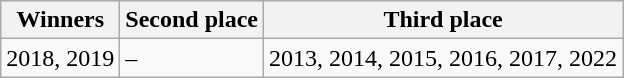<table class="wikitable" border="1">
<tr>
<th>Winners</th>
<th>Second place</th>
<th>Third place</th>
</tr>
<tr>
<td>2018, 2019</td>
<td>–</td>
<td>2013, 2014, 2015, 2016, 2017, 2022</td>
</tr>
</table>
